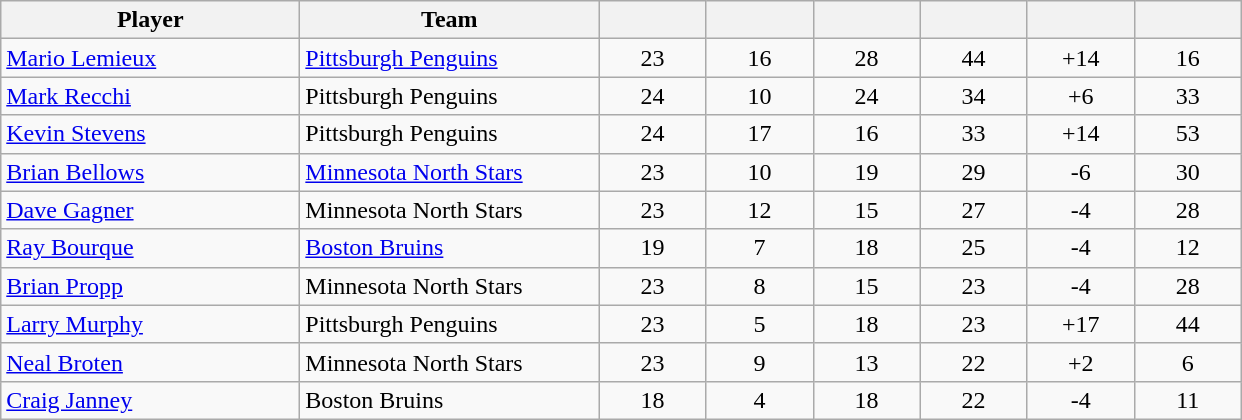<table style="padding:3px; border-spacing:0; text-align:center;" class="wikitable sortable">
<tr>
<th style="width:12em">Player</th>
<th style="width:12em">Team</th>
<th style="width:4em"></th>
<th style="width:4em"></th>
<th style="width:4em"></th>
<th style="width:4em"></th>
<th data-sort-type="number" style="width:4em"></th>
<th style="width:4em"></th>
</tr>
<tr align=center>
<td align=left><a href='#'>Mario Lemieux</a></td>
<td align=left><a href='#'>Pittsburgh Penguins</a></td>
<td>23</td>
<td>16</td>
<td>28</td>
<td>44</td>
<td>+14</td>
<td>16</td>
</tr>
<tr align=center>
<td align=left><a href='#'>Mark Recchi</a></td>
<td align=left>Pittsburgh Penguins</td>
<td>24</td>
<td>10</td>
<td>24</td>
<td>34</td>
<td>+6</td>
<td>33</td>
</tr>
<tr align=center>
<td align=left><a href='#'>Kevin Stevens</a></td>
<td align=left>Pittsburgh Penguins</td>
<td>24</td>
<td>17</td>
<td>16</td>
<td>33</td>
<td>+14</td>
<td>53</td>
</tr>
<tr align=center>
<td align=left><a href='#'>Brian Bellows</a></td>
<td align=left><a href='#'>Minnesota North Stars</a></td>
<td>23</td>
<td>10</td>
<td>19</td>
<td>29</td>
<td>-6</td>
<td>30</td>
</tr>
<tr align=center>
<td align=left><a href='#'>Dave Gagner</a></td>
<td align=left>Minnesota North Stars</td>
<td>23</td>
<td>12</td>
<td>15</td>
<td>27</td>
<td>-4</td>
<td>28</td>
</tr>
<tr align=center>
<td align=left><a href='#'>Ray Bourque</a></td>
<td align=left><a href='#'>Boston Bruins</a></td>
<td>19</td>
<td>7</td>
<td>18</td>
<td>25</td>
<td>-4</td>
<td>12</td>
</tr>
<tr align=center>
<td align=left><a href='#'>Brian Propp</a></td>
<td align=left>Minnesota North Stars</td>
<td>23</td>
<td>8</td>
<td>15</td>
<td>23</td>
<td>-4</td>
<td>28</td>
</tr>
<tr align=center>
<td align=left><a href='#'>Larry Murphy</a></td>
<td align=left>Pittsburgh Penguins</td>
<td>23</td>
<td>5</td>
<td>18</td>
<td>23</td>
<td>+17</td>
<td>44</td>
</tr>
<tr align=center>
<td align=left><a href='#'>Neal Broten</a></td>
<td align=left>Minnesota North Stars</td>
<td>23</td>
<td>9</td>
<td>13</td>
<td>22</td>
<td>+2</td>
<td>6</td>
</tr>
<tr align=center>
<td align=left><a href='#'>Craig Janney</a></td>
<td align=left>Boston Bruins</td>
<td>18</td>
<td>4</td>
<td>18</td>
<td>22</td>
<td>-4</td>
<td>11</td>
</tr>
</table>
